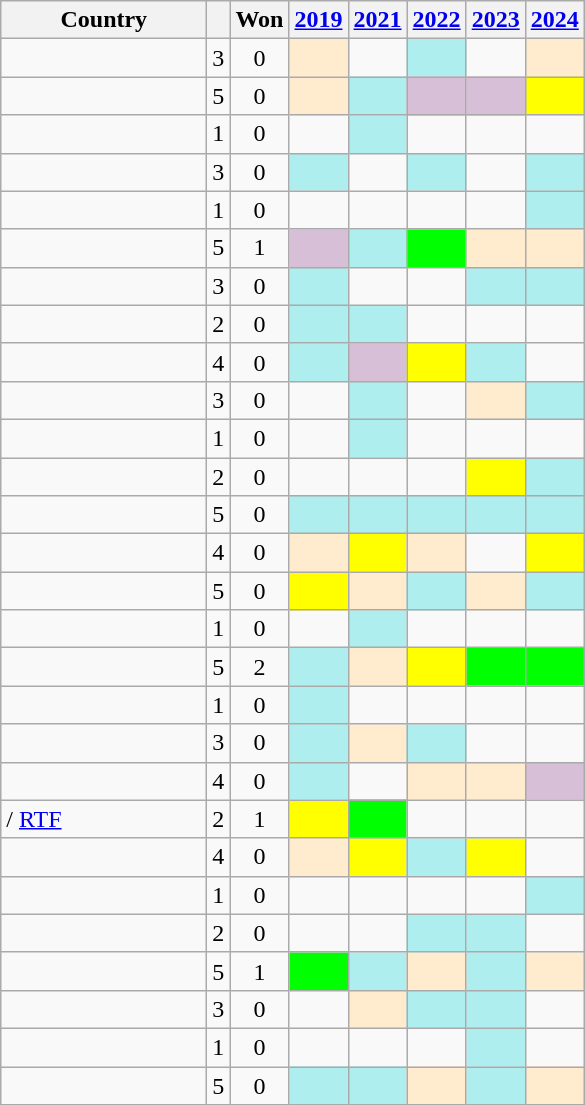<table class="sortable wikitable nowrap" style=text-align:center>
<tr>
<th width=130>Country</th>
<th></th>
<th>Won</th>
<th><a href='#'>2019</a></th>
<th><a href='#'>2021</a></th>
<th><a href='#'>2022</a></th>
<th><a href='#'>2023</a></th>
<th><a href='#'>2024</a></th>
</tr>
<tr>
<td align=left></td>
<td>3</td>
<td>0</td>
<td bgcolor=ffebcd></td>
<td></td>
<td bgcolor=afeeee></td>
<td></td>
<td bgcolor=ffebcd></td>
</tr>
<tr>
<td align=left></td>
<td>5</td>
<td>0</td>
<td bgcolor=ffebcd></td>
<td bgcolor=afeeee></td>
<td bgcolor=thistle></td>
<td bgcolor=thistle></td>
<td bgcolor=yellow></td>
</tr>
<tr>
<td align=left></td>
<td>1</td>
<td>0</td>
<td></td>
<td bgcolor=afeeee></td>
<td></td>
<td></td>
<td></td>
</tr>
<tr>
<td align=left></td>
<td>3</td>
<td>0</td>
<td bgcolor=afeeee></td>
<td></td>
<td bgcolor=afeeee></td>
<td></td>
<td bgcolor=afeeee></td>
</tr>
<tr>
<td align=left></td>
<td>1</td>
<td>0</td>
<td></td>
<td></td>
<td></td>
<td></td>
<td bgcolor=afeeee></td>
</tr>
<tr>
<td align=left></td>
<td>5</td>
<td>1</td>
<td bgcolor=thistle></td>
<td bgcolor=afeeee></td>
<td bgcolor=lime></td>
<td bgcolor=ffebcd></td>
<td bgcolor=ffebcd></td>
</tr>
<tr>
<td align=left></td>
<td>3</td>
<td>0</td>
<td bgcolor=afeeee></td>
<td></td>
<td></td>
<td bgcolor=afeeee></td>
<td bgcolor=afeeee></td>
</tr>
<tr>
<td align=left></td>
<td>2</td>
<td>0</td>
<td bgcolor=afeeee></td>
<td bgcolor=afeeee></td>
<td></td>
<td></td>
<td></td>
</tr>
<tr>
<td align=left></td>
<td>4</td>
<td>0</td>
<td bgcolor=afeeee></td>
<td bgcolor=thistle></td>
<td bgcolor=yellow></td>
<td bgcolor=afeeee></td>
<td></td>
</tr>
<tr>
<td align=left></td>
<td>3</td>
<td>0</td>
<td></td>
<td bgcolor=afeeee></td>
<td></td>
<td bgcolor=ffebcd></td>
<td bgcolor=afeeee></td>
</tr>
<tr>
<td align=left></td>
<td>1</td>
<td>0</td>
<td></td>
<td bgcolor=afeeee></td>
<td></td>
<td></td>
<td></td>
</tr>
<tr>
<td align=left></td>
<td>2</td>
<td>0</td>
<td></td>
<td></td>
<td></td>
<td bgcolor=yellow></td>
<td bgcolor=afeeee></td>
</tr>
<tr>
<td align=left></td>
<td>5</td>
<td>0</td>
<td bgcolor=afeeee></td>
<td bgcolor=afeeee></td>
<td bgcolor=afeeee></td>
<td bgcolor=afeeee></td>
<td bgcolor=afeeee></td>
</tr>
<tr>
<td align=left></td>
<td>4</td>
<td>0</td>
<td bgcolor=ffebcd></td>
<td bgcolor=yellow></td>
<td bgcolor=ffebcd></td>
<td></td>
<td bgcolor=yellow></td>
</tr>
<tr>
<td align=left></td>
<td>5</td>
<td>0</td>
<td bgcolor=yellow></td>
<td bgcolor=ffebcd></td>
<td bgcolor=afeeee></td>
<td bgcolor=ffebcd></td>
<td bgcolor=afeeee></td>
</tr>
<tr>
<td align=left></td>
<td>1</td>
<td>0</td>
<td></td>
<td bgcolor=afeeee></td>
<td></td>
<td></td>
<td></td>
</tr>
<tr>
<td align=left></td>
<td>5</td>
<td>2</td>
<td bgcolor=afeeee></td>
<td bgcolor=ffebcd></td>
<td bgcolor=yellow></td>
<td bgcolor=lime></td>
<td bgcolor=lime></td>
</tr>
<tr>
<td align=left></td>
<td>1</td>
<td>0</td>
<td bgcolor=afeeee></td>
<td></td>
<td></td>
<td></td>
<td></td>
</tr>
<tr>
<td align=left></td>
<td>3</td>
<td>0</td>
<td bgcolor=afeeee></td>
<td bgcolor=ffebcd></td>
<td bgcolor=afeeee></td>
<td></td>
<td></td>
</tr>
<tr>
<td align=left></td>
<td>4</td>
<td>0</td>
<td bgcolor=afeeee></td>
<td></td>
<td bgcolor=ffebcd></td>
<td bgcolor=ffebcd></td>
<td bgcolor=thistle></td>
</tr>
<tr>
<td align=left>/ <a href='#'>RTF</a></td>
<td>2</td>
<td>1</td>
<td bgcolor=yellow></td>
<td bgcolor=lime></td>
<td></td>
<td></td>
<td></td>
</tr>
<tr>
<td align=left></td>
<td>4</td>
<td>0</td>
<td bgcolor=ffebcd></td>
<td bgcolor=yellow></td>
<td bgcolor=afeeee></td>
<td bgcolor=yellow></td>
<td></td>
</tr>
<tr>
<td align=left></td>
<td>1</td>
<td>0</td>
<td></td>
<td></td>
<td></td>
<td></td>
<td bgcolor=afeeee></td>
</tr>
<tr>
<td align=left></td>
<td>2</td>
<td>0</td>
<td></td>
<td></td>
<td bgcolor=afeeee></td>
<td bgcolor=afeeee></td>
<td></td>
</tr>
<tr>
<td align=left></td>
<td>5</td>
<td>1</td>
<td bgcolor=lime></td>
<td bgcolor=afeeee></td>
<td bgcolor=ffebcd></td>
<td bgcolor=afeeee></td>
<td bgcolor=ffebcd></td>
</tr>
<tr>
<td align=left></td>
<td>3</td>
<td>0</td>
<td></td>
<td bgcolor=ffebcd></td>
<td bgcolor=afeeee></td>
<td bgcolor=afeeee></td>
<td></td>
</tr>
<tr>
<td align=left></td>
<td>1</td>
<td>0</td>
<td></td>
<td></td>
<td></td>
<td bgcolor=afeeee></td>
<td></td>
</tr>
<tr>
<td align=left></td>
<td>5</td>
<td>0</td>
<td bgcolor=afeeee></td>
<td bgcolor=afeeee></td>
<td bgcolor=ffebcd></td>
<td bgcolor=afeeee></td>
<td bgcolor=ffebcd></td>
</tr>
</table>
